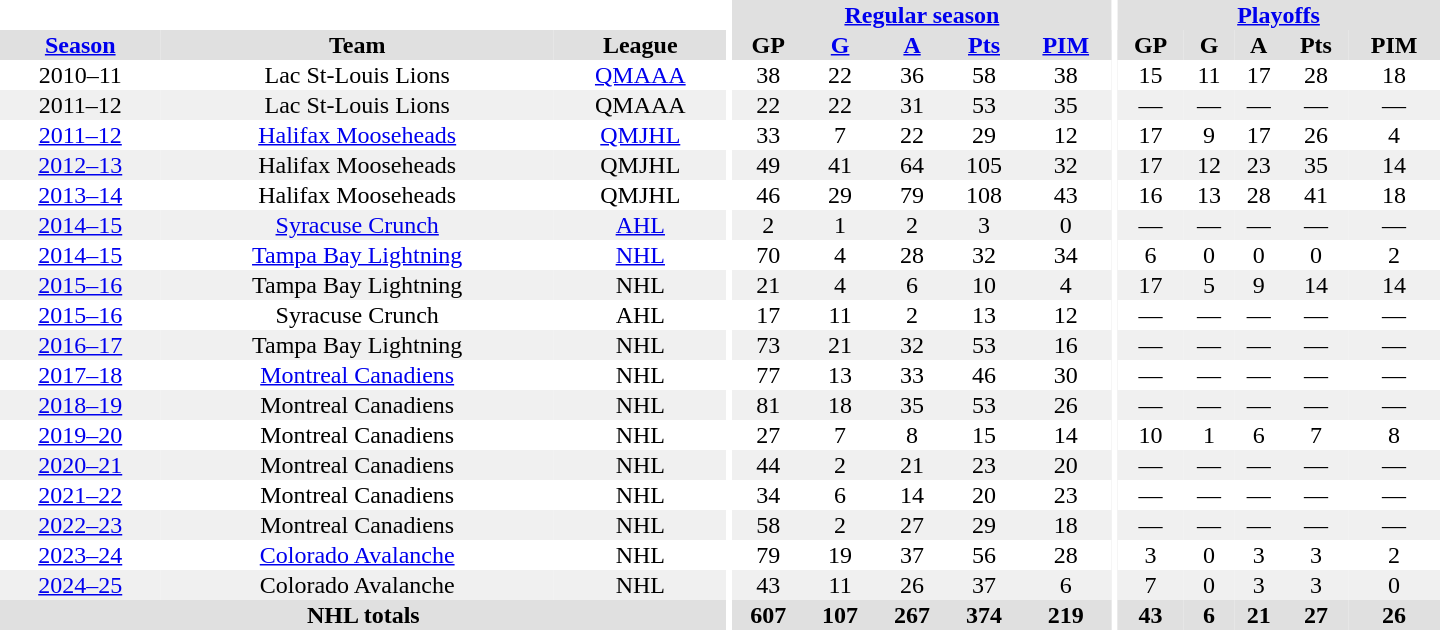<table border="0" cellpadding="1" cellspacing="0" style="text-align:center; width:60em">
<tr bgcolor="#e0e0e0">
<th colspan="3" bgcolor="#ffffff"></th>
<th rowspan="99" bgcolor="#ffffff"></th>
<th colspan="5"><a href='#'>Regular season</a></th>
<th rowspan="99" bgcolor="#ffffff"></th>
<th colspan="5"><a href='#'>Playoffs</a></th>
</tr>
<tr bgcolor="#e0e0e0">
<th><a href='#'>Season</a></th>
<th>Team</th>
<th>League</th>
<th>GP</th>
<th><a href='#'>G</a></th>
<th><a href='#'>A</a></th>
<th><a href='#'>Pts</a></th>
<th><a href='#'>PIM</a></th>
<th>GP</th>
<th>G</th>
<th>A</th>
<th>Pts</th>
<th>PIM</th>
</tr>
<tr>
<td>2010–11</td>
<td>Lac St-Louis Lions</td>
<td><a href='#'>QMAAA</a></td>
<td>38</td>
<td>22</td>
<td>36</td>
<td>58</td>
<td>38</td>
<td>15</td>
<td>11</td>
<td>17</td>
<td>28</td>
<td>18</td>
</tr>
<tr bgcolor="#f0f0f0">
<td>2011–12</td>
<td>Lac St-Louis Lions</td>
<td>QMAAA</td>
<td>22</td>
<td>22</td>
<td>31</td>
<td>53</td>
<td>35</td>
<td>—</td>
<td>—</td>
<td>—</td>
<td>—</td>
<td>—</td>
</tr>
<tr>
<td><a href='#'>2011–12</a></td>
<td><a href='#'>Halifax Mooseheads</a></td>
<td><a href='#'>QMJHL</a></td>
<td>33</td>
<td>7</td>
<td>22</td>
<td>29</td>
<td>12</td>
<td>17</td>
<td>9</td>
<td>17</td>
<td>26</td>
<td>4</td>
</tr>
<tr bgcolor="#f0f0f0">
<td><a href='#'>2012–13</a></td>
<td>Halifax Mooseheads</td>
<td>QMJHL</td>
<td>49</td>
<td>41</td>
<td>64</td>
<td>105</td>
<td>32</td>
<td>17</td>
<td>12</td>
<td>23</td>
<td>35</td>
<td>14</td>
</tr>
<tr>
<td><a href='#'>2013–14</a></td>
<td>Halifax Mooseheads</td>
<td>QMJHL</td>
<td>46</td>
<td>29</td>
<td>79</td>
<td>108</td>
<td>43</td>
<td>16</td>
<td>13</td>
<td>28</td>
<td>41</td>
<td>18</td>
</tr>
<tr bgcolor="#f0f0f0">
<td><a href='#'>2014–15</a></td>
<td><a href='#'>Syracuse Crunch</a></td>
<td><a href='#'>AHL</a></td>
<td>2</td>
<td>1</td>
<td>2</td>
<td>3</td>
<td>0</td>
<td>—</td>
<td>—</td>
<td>—</td>
<td>—</td>
<td>—</td>
</tr>
<tr>
<td><a href='#'>2014–15</a></td>
<td><a href='#'>Tampa Bay Lightning</a></td>
<td><a href='#'>NHL</a></td>
<td>70</td>
<td>4</td>
<td>28</td>
<td>32</td>
<td>34</td>
<td>6</td>
<td>0</td>
<td>0</td>
<td>0</td>
<td>2</td>
</tr>
<tr bgcolor="#f0f0f0">
<td><a href='#'>2015–16</a></td>
<td>Tampa Bay Lightning</td>
<td>NHL</td>
<td>21</td>
<td>4</td>
<td>6</td>
<td>10</td>
<td>4</td>
<td>17</td>
<td>5</td>
<td>9</td>
<td>14</td>
<td>14</td>
</tr>
<tr>
<td><a href='#'>2015–16</a></td>
<td>Syracuse Crunch</td>
<td>AHL</td>
<td>17</td>
<td>11</td>
<td>2</td>
<td>13</td>
<td>12</td>
<td>—</td>
<td>—</td>
<td>—</td>
<td>—</td>
<td>—</td>
</tr>
<tr bgcolor="#f0f0f0">
<td><a href='#'>2016–17</a></td>
<td>Tampa Bay Lightning</td>
<td>NHL</td>
<td>73</td>
<td>21</td>
<td>32</td>
<td>53</td>
<td>16</td>
<td>—</td>
<td>—</td>
<td>—</td>
<td>—</td>
<td>—</td>
</tr>
<tr>
<td><a href='#'>2017–18</a></td>
<td><a href='#'>Montreal Canadiens</a></td>
<td>NHL</td>
<td>77</td>
<td>13</td>
<td>33</td>
<td>46</td>
<td>30</td>
<td>—</td>
<td>—</td>
<td>—</td>
<td>—</td>
<td>—</td>
</tr>
<tr bgcolor="#f0f0f0">
<td><a href='#'>2018–19</a></td>
<td>Montreal Canadiens</td>
<td>NHL</td>
<td>81</td>
<td>18</td>
<td>35</td>
<td>53</td>
<td>26</td>
<td>—</td>
<td>—</td>
<td>—</td>
<td>—</td>
<td>—</td>
</tr>
<tr>
<td><a href='#'>2019–20</a></td>
<td>Montreal Canadiens</td>
<td>NHL</td>
<td>27</td>
<td>7</td>
<td>8</td>
<td>15</td>
<td>14</td>
<td>10</td>
<td>1</td>
<td>6</td>
<td>7</td>
<td>8</td>
</tr>
<tr bgcolor="#f0f0f0">
<td><a href='#'>2020–21</a></td>
<td>Montreal Canadiens</td>
<td>NHL</td>
<td>44</td>
<td>2</td>
<td>21</td>
<td>23</td>
<td>20</td>
<td>—</td>
<td>—</td>
<td>—</td>
<td>—</td>
<td>—</td>
</tr>
<tr>
<td><a href='#'>2021–22</a></td>
<td>Montreal Canadiens</td>
<td>NHL</td>
<td>34</td>
<td>6</td>
<td>14</td>
<td>20</td>
<td>23</td>
<td>—</td>
<td>—</td>
<td>—</td>
<td>—</td>
<td>—</td>
</tr>
<tr bgcolor="#f0f0f0">
<td><a href='#'>2022–23</a></td>
<td>Montreal Canadiens</td>
<td>NHL</td>
<td>58</td>
<td>2</td>
<td>27</td>
<td>29</td>
<td>18</td>
<td>—</td>
<td>—</td>
<td>—</td>
<td>—</td>
<td>—</td>
</tr>
<tr>
<td><a href='#'>2023–24</a></td>
<td><a href='#'>Colorado Avalanche</a></td>
<td>NHL</td>
<td>79</td>
<td>19</td>
<td>37</td>
<td>56</td>
<td>28</td>
<td>3</td>
<td>0</td>
<td>3</td>
<td>3</td>
<td>2</td>
</tr>
<tr bgcolor="#f0f0f0">
<td><a href='#'>2024–25</a></td>
<td>Colorado Avalanche</td>
<td>NHL</td>
<td>43</td>
<td>11</td>
<td>26</td>
<td>37</td>
<td>6</td>
<td>7</td>
<td>0</td>
<td>3</td>
<td>3</td>
<td>0</td>
</tr>
<tr bgcolor="#e0e0e0">
<th colspan="3">NHL totals</th>
<th>607</th>
<th>107</th>
<th>267</th>
<th>374</th>
<th>219</th>
<th>43</th>
<th>6</th>
<th>21</th>
<th>27</th>
<th>26</th>
</tr>
</table>
